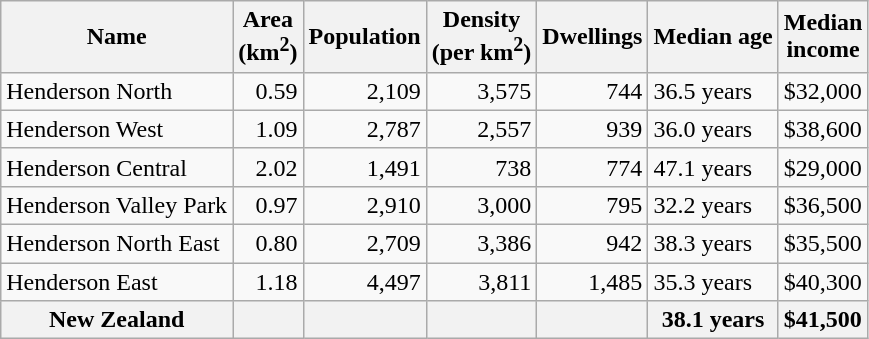<table class="wikitable">
<tr>
<th>Name</th>
<th>Area<br>(km<sup>2</sup>)</th>
<th>Population</th>
<th>Density<br>(per km<sup>2</sup>)</th>
<th>Dwellings</th>
<th>Median age</th>
<th>Median<br>income</th>
</tr>
<tr>
<td>Henderson North</td>
<td style="text-align:right;">0.59</td>
<td style="text-align:right;">2,109</td>
<td style="text-align:right;">3,575</td>
<td style="text-align:right;">744</td>
<td>36.5 years</td>
<td>$32,000</td>
</tr>
<tr>
<td>Henderson West</td>
<td style="text-align:right;">1.09</td>
<td style="text-align:right;">2,787</td>
<td style="text-align:right;">2,557</td>
<td style="text-align:right;">939</td>
<td>36.0 years</td>
<td>$38,600</td>
</tr>
<tr>
<td>Henderson Central</td>
<td style="text-align:right;">2.02</td>
<td style="text-align:right;">1,491</td>
<td style="text-align:right;">738</td>
<td style="text-align:right;">774</td>
<td>47.1 years</td>
<td>$29,000</td>
</tr>
<tr>
<td>Henderson Valley Park</td>
<td style="text-align:right;">0.97</td>
<td style="text-align:right;">2,910</td>
<td style="text-align:right;">3,000</td>
<td style="text-align:right;">795</td>
<td>32.2 years</td>
<td>$36,500</td>
</tr>
<tr>
<td>Henderson North East</td>
<td style="text-align:right;">0.80</td>
<td style="text-align:right;">2,709</td>
<td style="text-align:right;">3,386</td>
<td style="text-align:right;">942</td>
<td>38.3 years</td>
<td>$35,500</td>
</tr>
<tr>
<td>Henderson East</td>
<td style="text-align:right;">1.18</td>
<td style="text-align:right;">4,497</td>
<td style="text-align:right;">3,811</td>
<td style="text-align:right;">1,485</td>
<td>35.3 years</td>
<td>$40,300</td>
</tr>
<tr>
<th>New Zealand</th>
<th></th>
<th></th>
<th></th>
<th></th>
<th>38.1 years</th>
<th style="text-align:left;">$41,500</th>
</tr>
</table>
